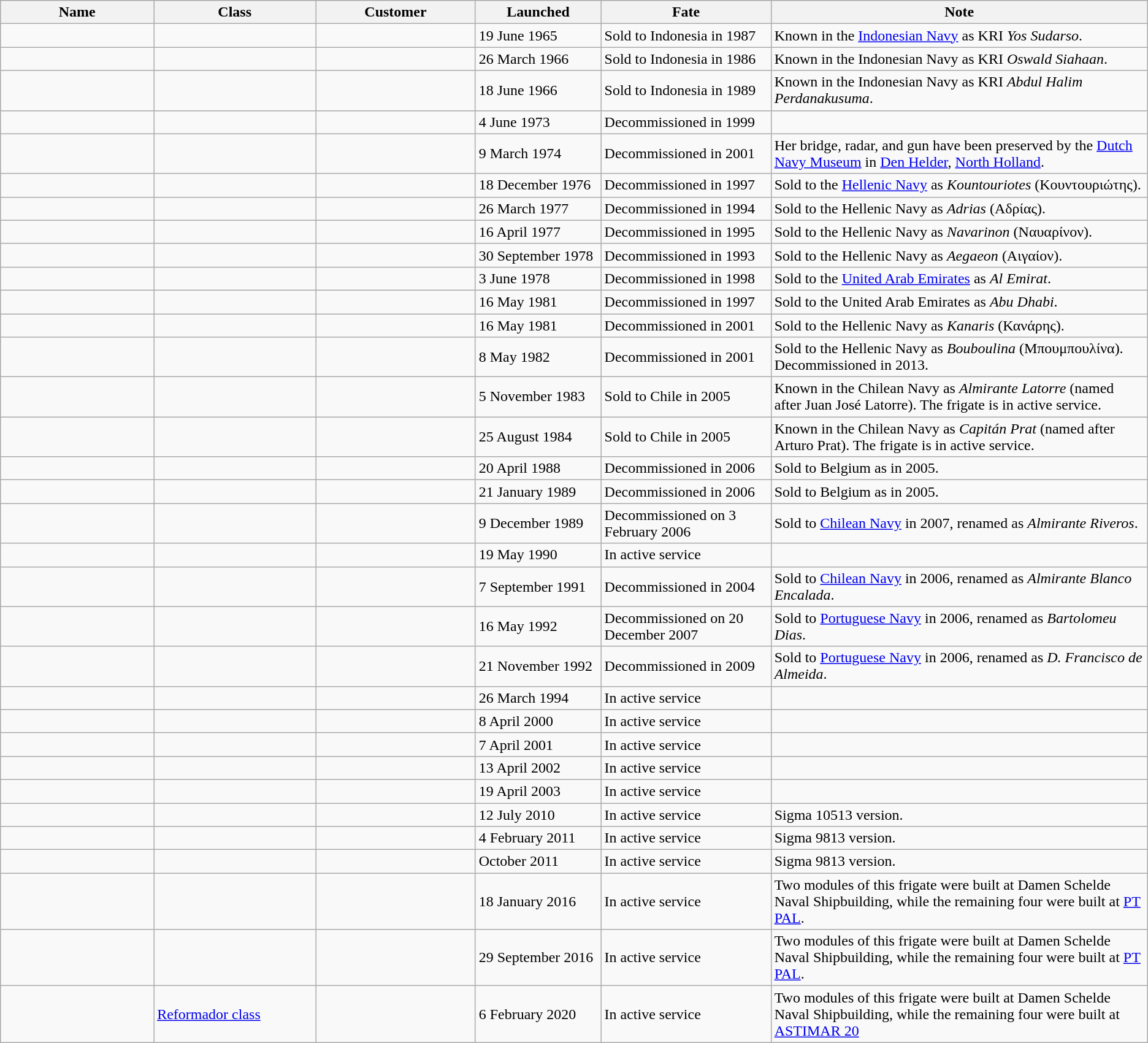<table class="wikitable mw-collapsible mw-collapsed">
<tr>
<th width="200">Name</th>
<th width="200">Class</th>
<th width="200">Customer</th>
<th width="150">Launched</th>
<th width="200">Fate</th>
<th width="500">Note</th>
</tr>
<tr>
<td></td>
<td></td>
<td></td>
<td>19 June 1965</td>
<td>Sold to Indonesia in 1987</td>
<td>Known in the <a href='#'>Indonesian Navy</a> as KRI <em>Yos Sudarso</em>.</td>
</tr>
<tr>
<td></td>
<td></td>
<td></td>
<td>26 March 1966</td>
<td>Sold to Indonesia in 1986</td>
<td>Known in the Indonesian Navy as KRI <em>Oswald Siahaan</em>.</td>
</tr>
<tr>
<td></td>
<td></td>
<td></td>
<td>18 June 1966</td>
<td>Sold to Indonesia in 1989</td>
<td>Known in the Indonesian Navy as KRI <em>Abdul Halim Perdanakusuma</em>.</td>
</tr>
<tr>
<td></td>
<td></td>
<td></td>
<td>4 June 1973</td>
<td>Decommissioned in 1999</td>
<td></td>
</tr>
<tr>
<td></td>
<td></td>
<td></td>
<td>9 March 1974</td>
<td>Decommissioned in 2001</td>
<td>Her bridge, radar, and gun have been preserved by the <a href='#'>Dutch Navy Museum</a> in <a href='#'>Den Helder</a>, <a href='#'>North Holland</a>.</td>
</tr>
<tr>
<td></td>
<td></td>
<td></td>
<td>18 December 1976</td>
<td>Decommissioned in 1997</td>
<td>Sold to the <a href='#'>Hellenic Navy</a> as <em>Kountouriotes</em> (Κουντουριώτης).</td>
</tr>
<tr>
<td></td>
<td></td>
<td></td>
<td>26 March 1977</td>
<td>Decommissioned in 1994</td>
<td>Sold to the Hellenic Navy as <em>Adrias</em> (Αδρίας).</td>
</tr>
<tr>
<td></td>
<td></td>
<td></td>
<td>16 April 1977</td>
<td>Decommissioned in 1995</td>
<td>Sold to the Hellenic Navy as <em>Navarinon</em> (Ναυαρίνον).</td>
</tr>
<tr>
<td></td>
<td></td>
<td></td>
<td>30 September 1978</td>
<td>Decommissioned in 1993</td>
<td>Sold to the Hellenic Navy as <em>Aegaeon</em> (Αιγαίον).</td>
</tr>
<tr>
<td></td>
<td></td>
<td></td>
<td>3 June 1978</td>
<td>Decommissioned in 1998</td>
<td>Sold to the <a href='#'>United Arab Emirates</a> as <em>Al Emirat</em>.</td>
</tr>
<tr>
<td></td>
<td></td>
<td></td>
<td>16 May 1981</td>
<td>Decommissioned in 1997</td>
<td>Sold to the United Arab Emirates as <em>Abu Dhabi</em>.</td>
</tr>
<tr>
<td></td>
<td></td>
<td></td>
<td>16 May 1981</td>
<td>Decommissioned in 2001</td>
<td>Sold to the Hellenic Navy as <em>Kanaris</em> (Κανάρης).</td>
</tr>
<tr>
<td></td>
<td></td>
<td></td>
<td>8 May 1982</td>
<td>Decommissioned in 2001</td>
<td>Sold to the Hellenic Navy as <em>Bouboulina</em> (Μπουμπουλίνα). Decommissioned in 2013.</td>
</tr>
<tr>
<td></td>
<td></td>
<td></td>
<td>5 November 1983</td>
<td>Sold to Chile in 2005</td>
<td>Known in the Chilean Navy as <em>Almirante Latorre</em> (named after Juan José Latorre). The frigate is in active service.</td>
</tr>
<tr>
<td></td>
<td></td>
<td></td>
<td>25 August 1984</td>
<td>Sold to Chile in 2005</td>
<td>Known in the Chilean Navy as <em>Capitán Prat</em> (named after Arturo Prat). The frigate is in active service.</td>
</tr>
<tr>
<td></td>
<td></td>
<td></td>
<td>20 April 1988</td>
<td>Decommissioned in 2006</td>
<td>Sold to Belgium as  in 2005.</td>
</tr>
<tr>
<td></td>
<td></td>
<td></td>
<td>21 January 1989</td>
<td>Decommissioned in 2006</td>
<td>Sold to Belgium as  in 2005.</td>
</tr>
<tr>
<td></td>
<td></td>
<td></td>
<td>9 December 1989</td>
<td>Decommissioned on 3 February 2006</td>
<td>Sold to <a href='#'>Chilean Navy</a> in 2007, renamed as <em>Almirante Riveros</em>.</td>
</tr>
<tr>
<td></td>
<td></td>
<td></td>
<td>19 May 1990</td>
<td>In active service</td>
<td></td>
</tr>
<tr>
<td></td>
<td></td>
<td></td>
<td>7 September 1991</td>
<td>Decommissioned in 2004</td>
<td>Sold to <a href='#'>Chilean Navy</a> in 2006, renamed as <em>Almirante Blanco Encalada</em>.</td>
</tr>
<tr>
<td></td>
<td></td>
<td></td>
<td>16 May 1992</td>
<td>Decommissioned on 20 December 2007</td>
<td>Sold to <a href='#'>Portuguese Navy</a> in 2006, renamed as <em>Bartolomeu Dias</em>.</td>
</tr>
<tr>
<td></td>
<td></td>
<td></td>
<td>21 November 1992</td>
<td>Decommissioned in 2009</td>
<td>Sold to <a href='#'>Portuguese Navy</a> in 2006, renamed as <em>D. Francisco de Almeida</em>.</td>
</tr>
<tr>
<td></td>
<td></td>
<td></td>
<td>26 March 1994</td>
<td>In active service</td>
<td></td>
</tr>
<tr>
<td></td>
<td></td>
<td></td>
<td>8 April 2000</td>
<td>In active service</td>
<td></td>
</tr>
<tr>
<td></td>
<td></td>
<td></td>
<td>7 April 2001</td>
<td>In active service</td>
<td></td>
</tr>
<tr>
<td></td>
<td></td>
<td></td>
<td>13 April 2002</td>
<td>In active service</td>
<td></td>
</tr>
<tr>
<td></td>
<td></td>
<td></td>
<td>19 April 2003</td>
<td>In active service</td>
<td></td>
</tr>
<tr>
<td></td>
<td></td>
<td></td>
<td>12 July 2010</td>
<td>In active service</td>
<td>Sigma 10513 version.</td>
</tr>
<tr>
<td></td>
<td></td>
<td></td>
<td>4 February 2011</td>
<td>In active service</td>
<td>Sigma 9813 version.</td>
</tr>
<tr>
<td></td>
<td></td>
<td></td>
<td>October 2011</td>
<td>In active service</td>
<td>Sigma 9813 version.</td>
</tr>
<tr>
<td></td>
<td></td>
<td></td>
<td>18 January 2016</td>
<td>In active service</td>
<td>Two modules of this frigate were built at Damen Schelde Naval Shipbuilding, while the remaining four were built at <a href='#'>PT PAL</a>.</td>
</tr>
<tr>
<td></td>
<td></td>
<td></td>
<td>29 September 2016</td>
<td>In active service</td>
<td>Two modules of this frigate were built at Damen Schelde Naval Shipbuilding, while the remaining four were built at <a href='#'>PT PAL</a>.</td>
</tr>
<tr>
<td></td>
<td><a href='#'>Reformador class</a></td>
<td></td>
<td>6 February 2020</td>
<td>In active service</td>
<td>Two modules of this frigate were built at Damen Schelde Naval Shipbuilding, while the remaining four were built at <a href='#'>ASTIMAR 20</a></td>
</tr>
</table>
